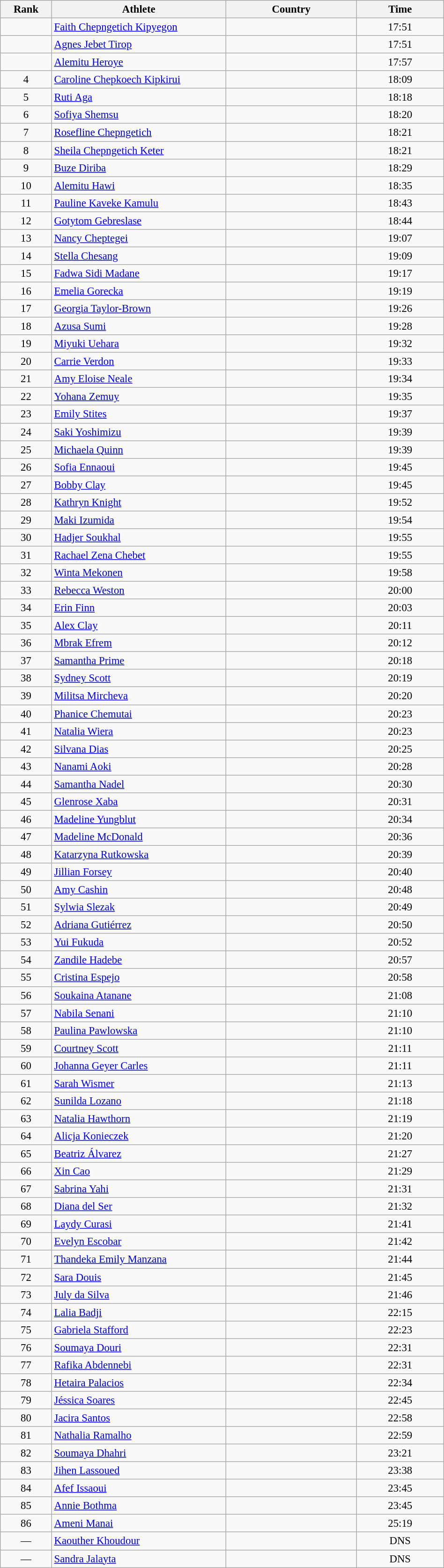<table class="wikitable sortable" style=" text-align:center; font-size:95%;" width="50%">
<tr>
<th width=5%>Rank</th>
<th width=20%>Athlete</th>
<th width=15%>Country</th>
<th width=10%>Time</th>
</tr>
<tr>
<td align=center></td>
<td align=left><a href='#'>Faith Chepngetich Kipyegon</a></td>
<td align=left></td>
<td>17:51</td>
</tr>
<tr>
<td align=center></td>
<td align=left><a href='#'>Agnes Jebet Tirop</a></td>
<td align=left></td>
<td>17:51</td>
</tr>
<tr>
<td align=center></td>
<td align=left><a href='#'>Alemitu Heroye</a></td>
<td align=left></td>
<td>17:57</td>
</tr>
<tr>
<td align=center>4</td>
<td align=left><a href='#'>Caroline Chepkoech Kipkirui</a></td>
<td align=left></td>
<td>18:09</td>
</tr>
<tr>
<td align=center>5</td>
<td align=left><a href='#'>Ruti Aga</a></td>
<td align=left></td>
<td>18:18</td>
</tr>
<tr>
<td align=center>6</td>
<td align=left><a href='#'>Sofiya Shemsu</a></td>
<td align=left></td>
<td>18:20</td>
</tr>
<tr>
<td align=center>7</td>
<td align=left><a href='#'>Rosefline Chepngetich</a></td>
<td align=left></td>
<td>18:21</td>
</tr>
<tr>
<td align=center>8</td>
<td align=left><a href='#'>Sheila Chepngetich Keter</a></td>
<td align=left></td>
<td>18:21</td>
</tr>
<tr>
<td align=center>9</td>
<td align=left><a href='#'>Buze Diriba</a></td>
<td align=left></td>
<td>18:29</td>
</tr>
<tr>
<td align=center>10</td>
<td align=left><a href='#'>Alemitu Hawi</a></td>
<td align=left></td>
<td>18:35</td>
</tr>
<tr>
<td align=center>11</td>
<td align=left><a href='#'>Pauline Kaveke Kamulu</a></td>
<td align=left></td>
<td>18:43</td>
</tr>
<tr>
<td align=center>12</td>
<td align=left><a href='#'>Gotytom Gebreslase</a></td>
<td align=left></td>
<td>18:44</td>
</tr>
<tr>
<td align=center>13</td>
<td align=left><a href='#'>Nancy Cheptegei</a></td>
<td align=left></td>
<td>19:07</td>
</tr>
<tr>
<td align=center>14</td>
<td align=left><a href='#'>Stella Chesang</a></td>
<td align=left></td>
<td>19:09</td>
</tr>
<tr>
<td align=center>15</td>
<td align=left><a href='#'>Fadwa Sidi Madane</a></td>
<td align=left></td>
<td>19:17</td>
</tr>
<tr>
<td align=center>16</td>
<td align=left><a href='#'>Emelia Gorecka</a></td>
<td align=left></td>
<td>19:19</td>
</tr>
<tr>
<td align=center>17</td>
<td align=left><a href='#'>Georgia Taylor-Brown</a></td>
<td align=left></td>
<td>19:26</td>
</tr>
<tr>
<td align=center>18</td>
<td align=left><a href='#'>Azusa Sumi</a></td>
<td align=left></td>
<td>19:28</td>
</tr>
<tr>
<td align=center>19</td>
<td align=left><a href='#'>Miyuki Uehara</a></td>
<td align=left></td>
<td>19:32</td>
</tr>
<tr>
<td align=center>20</td>
<td align=left><a href='#'>Carrie Verdon</a></td>
<td align=left></td>
<td>19:33</td>
</tr>
<tr>
<td align=center>21</td>
<td align=left><a href='#'>Amy Eloise Neale</a></td>
<td align=left></td>
<td>19:34</td>
</tr>
<tr>
<td align=center>22</td>
<td align=left><a href='#'>Yohana Zemuy</a></td>
<td align=left></td>
<td>19:35</td>
</tr>
<tr>
<td align=center>23</td>
<td align=left><a href='#'>Emily Stites</a></td>
<td align=left></td>
<td>19:37</td>
</tr>
<tr>
<td align=center>24</td>
<td align=left><a href='#'>Saki Yoshimizu</a></td>
<td align=left></td>
<td>19:39</td>
</tr>
<tr>
<td align=center>25</td>
<td align=left><a href='#'>Michaela Quinn</a></td>
<td align=left></td>
<td>19:39</td>
</tr>
<tr>
<td align=center>26</td>
<td align=left><a href='#'>Sofia Ennaoui</a></td>
<td align=left></td>
<td>19:45</td>
</tr>
<tr>
<td align=center>27</td>
<td align=left><a href='#'>Bobby Clay</a></td>
<td align=left></td>
<td>19:45</td>
</tr>
<tr>
<td align=center>28</td>
<td align=left><a href='#'>Kathryn Knight</a></td>
<td align=left></td>
<td>19:52</td>
</tr>
<tr>
<td align=center>29</td>
<td align=left><a href='#'>Maki Izumida</a></td>
<td align=left></td>
<td>19:54</td>
</tr>
<tr>
<td align=center>30</td>
<td align=left><a href='#'>Hadjer Soukhal</a></td>
<td align=left></td>
<td>19:55</td>
</tr>
<tr>
<td align=center>31</td>
<td align=left><a href='#'>Rachael Zena Chebet</a></td>
<td align=left></td>
<td>19:55</td>
</tr>
<tr>
<td align=center>32</td>
<td align=left><a href='#'>Winta Mekonen</a></td>
<td align=left></td>
<td>19:58</td>
</tr>
<tr>
<td align=center>33</td>
<td align=left><a href='#'>Rebecca Weston</a></td>
<td align=left></td>
<td>20:00</td>
</tr>
<tr>
<td align=center>34</td>
<td align=left><a href='#'>Erin Finn</a></td>
<td align=left></td>
<td>20:03</td>
</tr>
<tr>
<td align=center>35</td>
<td align=left><a href='#'>Alex Clay</a></td>
<td align=left></td>
<td>20:11</td>
</tr>
<tr>
<td align=center>36</td>
<td align=left><a href='#'>Mbrak Efrem</a></td>
<td align=left></td>
<td>20:12</td>
</tr>
<tr>
<td align=center>37</td>
<td align=left><a href='#'>Samantha Prime</a></td>
<td align=left></td>
<td>20:18</td>
</tr>
<tr>
<td align=center>38</td>
<td align=left><a href='#'>Sydney Scott</a></td>
<td align=left></td>
<td>20:19</td>
</tr>
<tr>
<td align=center>39</td>
<td align=left><a href='#'>Militsa Mircheva</a></td>
<td align=left></td>
<td>20:20</td>
</tr>
<tr>
<td align=center>40</td>
<td align=left><a href='#'>Phanice Chemutai</a></td>
<td align=left></td>
<td>20:23</td>
</tr>
<tr>
<td align=center>41</td>
<td align=left><a href='#'>Natalia Wiera</a></td>
<td align=left></td>
<td>20:23</td>
</tr>
<tr>
<td align=center>42</td>
<td align=left><a href='#'>Silvana Dias</a></td>
<td align=left></td>
<td>20:25</td>
</tr>
<tr>
<td align=center>43</td>
<td align=left><a href='#'>Nanami Aoki</a></td>
<td align=left></td>
<td>20:28</td>
</tr>
<tr>
<td align=center>44</td>
<td align=left><a href='#'>Samantha Nadel</a></td>
<td align=left></td>
<td>20:30</td>
</tr>
<tr>
<td align=center>45</td>
<td align=left><a href='#'>Glenrose Xaba</a></td>
<td align=left></td>
<td>20:31</td>
</tr>
<tr>
<td align=center>46</td>
<td align=left><a href='#'>Madeline Yungblut</a></td>
<td align=left></td>
<td>20:34</td>
</tr>
<tr>
<td align=center>47</td>
<td align=left><a href='#'>Madeline McDonald</a></td>
<td align=left></td>
<td>20:36</td>
</tr>
<tr>
<td align=center>48</td>
<td align=left><a href='#'>Katarzyna Rutkowska</a></td>
<td align=left></td>
<td>20:39</td>
</tr>
<tr>
<td align=center>49</td>
<td align=left><a href='#'>Jillian Forsey</a></td>
<td align=left></td>
<td>20:40</td>
</tr>
<tr>
<td align=center>50</td>
<td align=left><a href='#'>Amy Cashin</a></td>
<td align=left></td>
<td>20:48</td>
</tr>
<tr>
<td align=center>51</td>
<td align=left><a href='#'>Sylwia Slezak</a></td>
<td align=left></td>
<td>20:49</td>
</tr>
<tr>
<td align=center>52</td>
<td align=left><a href='#'>Adriana Gutiérrez</a></td>
<td align=left></td>
<td>20:50</td>
</tr>
<tr>
<td align=center>53</td>
<td align=left><a href='#'>Yui Fukuda</a></td>
<td align=left></td>
<td>20:52</td>
</tr>
<tr>
<td align=center>54</td>
<td align=left><a href='#'>Zandile Hadebe</a></td>
<td align=left></td>
<td>20:57</td>
</tr>
<tr>
<td align=center>55</td>
<td align=left><a href='#'>Cristina Espejo</a></td>
<td align=left></td>
<td>20:58</td>
</tr>
<tr>
<td align=center>56</td>
<td align=left><a href='#'>Soukaina Atanane</a></td>
<td align=left></td>
<td>21:08</td>
</tr>
<tr>
<td align=center>57</td>
<td align=left><a href='#'>Nabila Senani</a></td>
<td align=left></td>
<td>21:10</td>
</tr>
<tr>
<td align=center>58</td>
<td align=left><a href='#'>Paulina Pawlowska</a></td>
<td align=left></td>
<td>21:10</td>
</tr>
<tr>
<td align=center>59</td>
<td align=left><a href='#'>Courtney Scott</a></td>
<td align=left></td>
<td>21:11</td>
</tr>
<tr>
<td align=center>60</td>
<td align=left><a href='#'>Johanna Geyer Carles</a></td>
<td align=left></td>
<td>21:11</td>
</tr>
<tr>
<td align=center>61</td>
<td align=left><a href='#'>Sarah Wismer</a></td>
<td align=left></td>
<td>21:13</td>
</tr>
<tr>
<td align=center>62</td>
<td align=left><a href='#'>Sunilda Lozano</a></td>
<td align=left></td>
<td>21:18</td>
</tr>
<tr>
<td align=center>63</td>
<td align=left><a href='#'>Natalia Hawthorn</a></td>
<td align=left></td>
<td>21:19</td>
</tr>
<tr>
<td align=center>64</td>
<td align=left><a href='#'>Alicja Konieczek</a></td>
<td align=left></td>
<td>21:20</td>
</tr>
<tr>
<td align=center>65</td>
<td align=left><a href='#'>Beatriz Álvarez</a></td>
<td align=left></td>
<td>21:27</td>
</tr>
<tr>
<td align=center>66</td>
<td align=left><a href='#'>Xin Cao</a></td>
<td align=left></td>
<td>21:29</td>
</tr>
<tr>
<td align=center>67</td>
<td align=left><a href='#'>Sabrina Yahi</a></td>
<td align=left></td>
<td>21:31</td>
</tr>
<tr>
<td align=center>68</td>
<td align=left><a href='#'>Diana del Ser</a></td>
<td align=left></td>
<td>21:32</td>
</tr>
<tr>
<td align=center>69</td>
<td align=left><a href='#'>Laydy Curasi</a></td>
<td align=left></td>
<td>21:41</td>
</tr>
<tr>
<td align=center>70</td>
<td align=left><a href='#'>Evelyn Escobar</a></td>
<td align=left></td>
<td>21:42</td>
</tr>
<tr>
<td align=center>71</td>
<td align=left><a href='#'>Thandeka Emily Manzana</a></td>
<td align=left></td>
<td>21:44</td>
</tr>
<tr>
<td align=center>72</td>
<td align=left><a href='#'>Sara Douis</a></td>
<td align=left></td>
<td>21:45</td>
</tr>
<tr>
<td align=center>73</td>
<td align=left><a href='#'>July da Silva</a></td>
<td align=left></td>
<td>21:46</td>
</tr>
<tr>
<td align=center>74</td>
<td align=left><a href='#'>Lalia Badji</a></td>
<td align=left></td>
<td>22:15</td>
</tr>
<tr>
<td align=center>75</td>
<td align=left><a href='#'>Gabriela Stafford</a></td>
<td align=left></td>
<td>22:23</td>
</tr>
<tr>
<td align=center>76</td>
<td align=left><a href='#'>Soumaya Douri</a></td>
<td align=left></td>
<td>22:31</td>
</tr>
<tr>
<td align=center>77</td>
<td align=left><a href='#'>Rafika Abdennebi</a></td>
<td align=left></td>
<td>22:31</td>
</tr>
<tr>
<td align=center>78</td>
<td align=left><a href='#'>Hetaira Palacios</a></td>
<td align=left></td>
<td>22:34</td>
</tr>
<tr>
<td align=center>79</td>
<td align=left><a href='#'>Jéssica Soares</a></td>
<td align=left></td>
<td>22:45</td>
</tr>
<tr>
<td align=center>80</td>
<td align=left><a href='#'>Jacira Santos</a></td>
<td align=left></td>
<td>22:58</td>
</tr>
<tr>
<td align=center>81</td>
<td align=left><a href='#'>Nathalia Ramalho</a></td>
<td align=left></td>
<td>22:59</td>
</tr>
<tr>
<td align=center>82</td>
<td align=left><a href='#'>Soumaya Dhahri</a></td>
<td align=left></td>
<td>23:21</td>
</tr>
<tr>
<td align=center>83</td>
<td align=left><a href='#'>Jihen Lassoued</a></td>
<td align=left></td>
<td>23:38</td>
</tr>
<tr>
<td align=center>84</td>
<td align=left><a href='#'>Afef Issaoui</a></td>
<td align=left></td>
<td>23:45</td>
</tr>
<tr>
<td align=center>85</td>
<td align=left><a href='#'>Annie Bothma</a></td>
<td align=left></td>
<td>23:45</td>
</tr>
<tr>
<td align=center>86</td>
<td align=left><a href='#'>Ameni Manai</a></td>
<td align=left></td>
<td>25:19</td>
</tr>
<tr>
<td align=center>—</td>
<td align=left><a href='#'>Kaouther Khoudour</a></td>
<td align=left></td>
<td>DNS</td>
</tr>
<tr>
<td align=center>—</td>
<td align=left><a href='#'>Sandra Jalayta</a></td>
<td align=left></td>
<td>DNS</td>
</tr>
</table>
